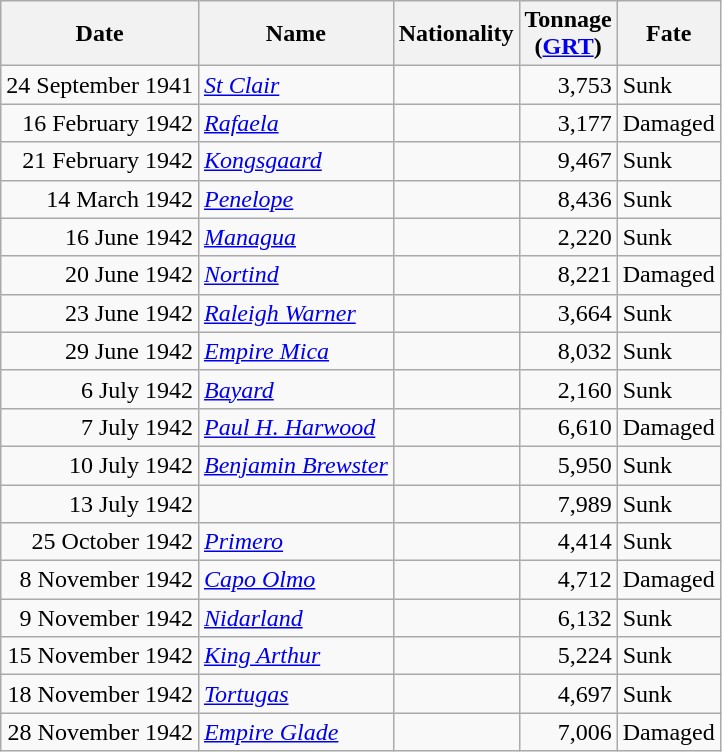<table class="wikitable sortable">
<tr>
<th>Date</th>
<th>Name</th>
<th>Nationality</th>
<th>Tonnage<br>(<a href='#'>GRT</a>)</th>
<th>Fate</th>
</tr>
<tr>
<td align="right">24 September 1941</td>
<td align="left"><a href='#'><em>St Clair</em></a></td>
<td align="left"></td>
<td align="right">3,753</td>
<td align="left">Sunk</td>
</tr>
<tr>
<td align="right">16 February 1942</td>
<td align="left"><a href='#'><em>Rafaela</em></a></td>
<td align="left"></td>
<td align="right">3,177</td>
<td align="left">Damaged</td>
</tr>
<tr>
<td align="right">21 February 1942</td>
<td align="left"><a href='#'><em>Kongsgaard</em></a></td>
<td align="left"></td>
<td align="right">9,467</td>
<td align="left">Sunk</td>
</tr>
<tr>
<td align="right">14 March 1942</td>
<td align="left"><a href='#'><em>Penelope</em></a></td>
<td align="left"></td>
<td align="right">8,436</td>
<td align="left">Sunk</td>
</tr>
<tr>
<td align="right">16 June 1942</td>
<td align="left"><a href='#'><em>Managua</em></a></td>
<td align="left"></td>
<td align="right">2,220</td>
<td align="left">Sunk</td>
</tr>
<tr>
<td align="right">20 June 1942</td>
<td align="left"><a href='#'><em>Nortind</em></a></td>
<td align="left"></td>
<td align="right">8,221</td>
<td align="left">Damaged</td>
</tr>
<tr>
<td align="right">23 June 1942</td>
<td align="left"><a href='#'><em>Raleigh Warner</em></a></td>
<td align="left"></td>
<td align="right">3,664</td>
<td align="left">Sunk</td>
</tr>
<tr>
<td align="right">29 June 1942</td>
<td align="left"><a href='#'><em>Empire Mica</em></a></td>
<td align="left"></td>
<td align="right">8,032</td>
<td align="left">Sunk</td>
</tr>
<tr>
<td align="right">6 July 1942</td>
<td align="left"><a href='#'><em>Bayard</em></a></td>
<td align="left"></td>
<td align="right">2,160</td>
<td align="left">Sunk</td>
</tr>
<tr>
<td align="right">7 July 1942</td>
<td align="left"><a href='#'><em>Paul H. Harwood</em></a></td>
<td align="left"></td>
<td align="right">6,610</td>
<td align="left">Damaged</td>
</tr>
<tr>
<td align="right">10 July 1942</td>
<td align="left"><a href='#'><em>Benjamin Brewster</em></a></td>
<td align="left"></td>
<td align="right">5,950</td>
<td align="left">Sunk</td>
</tr>
<tr>
<td align="right">13 July 1942</td>
<td align="left"></td>
<td align="left"></td>
<td align="right">7,989</td>
<td align="left">Sunk</td>
</tr>
<tr>
<td align="right">25 October 1942</td>
<td align="left"><a href='#'><em>Primero</em></a></td>
<td align="left"></td>
<td align="right">4,414</td>
<td align="left">Sunk</td>
</tr>
<tr>
<td align="right">8 November 1942</td>
<td align="left"><a href='#'><em>Capo Olmo</em></a></td>
<td align="left"></td>
<td align="right">4,712</td>
<td align="left">Damaged</td>
</tr>
<tr>
<td align="right">9 November 1942</td>
<td align="left"><a href='#'><em>Nidarland</em></a></td>
<td align="left"></td>
<td align="right">6,132</td>
<td align="left">Sunk</td>
</tr>
<tr>
<td align="right">15 November 1942</td>
<td align="left"><a href='#'><em>King Arthur</em></a></td>
<td align="left"></td>
<td align="right">5,224</td>
<td align="left">Sunk</td>
</tr>
<tr>
<td align="right">18 November 1942</td>
<td align="left"><a href='#'><em>Tortugas</em></a></td>
<td align="left"></td>
<td align="right">4,697</td>
<td align="left">Sunk</td>
</tr>
<tr>
<td align="right">28 November 1942</td>
<td align="left"><a href='#'><em>Empire Glade</em></a></td>
<td align="left"></td>
<td align="right">7,006</td>
<td align="left">Damaged</td>
</tr>
</table>
